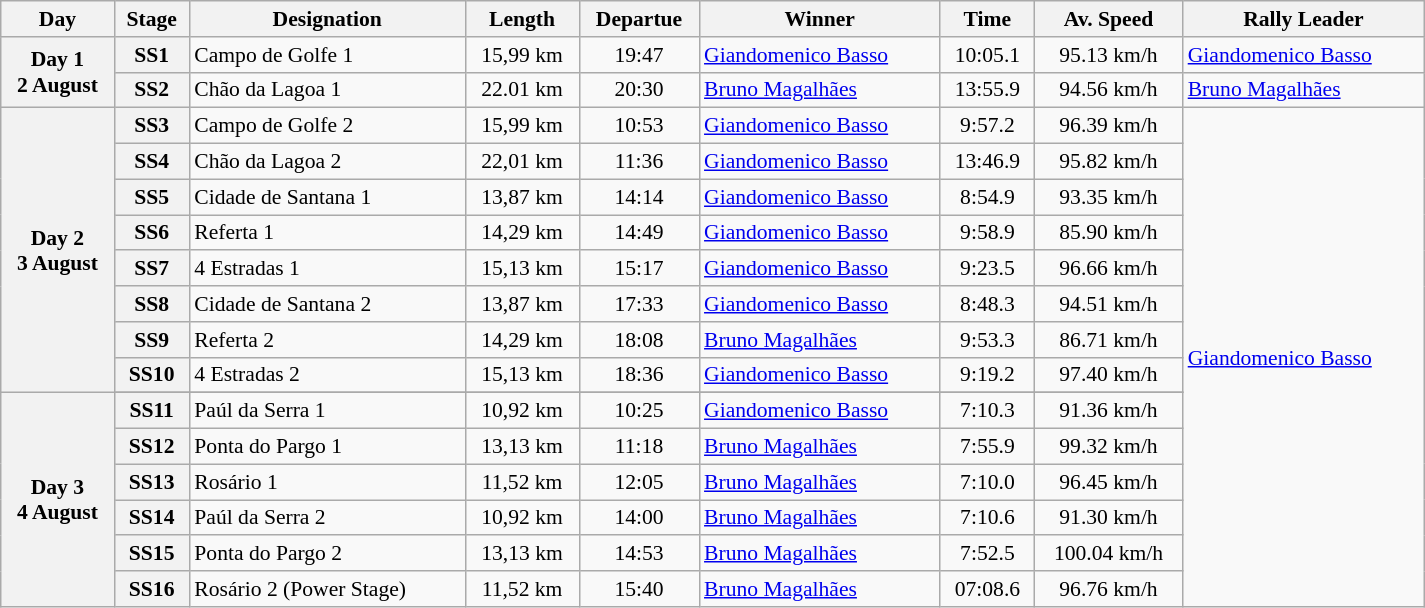<table class="wikitable" width=100% style="text-align: center; font-size: 90%; max-width: 950px;">
<tr>
<th>Day</th>
<th>Stage</th>
<th>Designation</th>
<th>Length</th>
<th>Departue</th>
<th>Winner</th>
<th>Time</th>
<th>Av. Speed</th>
<th>Rally Leader</th>
</tr>
<tr>
<th rowspan=2>Day 1<br>2 August</th>
<th>SS1</th>
<td align=left>Campo de Golfe 1</td>
<td>15,99 km</td>
<td>19:47</td>
<td align=left> <a href='#'>Giandomenico Basso</a></td>
<td>10:05.1</td>
<td>95.13 km/h</td>
<td align=left> <a href='#'>Giandomenico Basso</a></td>
</tr>
<tr>
<th>SS2</th>
<td align=left>Chão da Lagoa 1</td>
<td>22.01 km</td>
<td>20:30</td>
<td align=left> <a href='#'>Bruno Magalhães</a></td>
<td>13:55.9</td>
<td>94.56 km/h</td>
<td align=left> <a href='#'>Bruno Magalhães</a></td>
</tr>
<tr>
<th rowspan=8>Day 2<br>3 August</th>
<th>SS3</th>
<td align=left>Campo de Golfe 2</td>
<td>15,99 km</td>
<td>10:53</td>
<td align=left> <a href='#'>Giandomenico Basso</a></td>
<td>9:57.2</td>
<td>96.39 km/h</td>
<td align=left rowspan="15"> <a href='#'>Giandomenico Basso</a></td>
</tr>
<tr>
<th>SS4</th>
<td align=left>Chão da Lagoa 2</td>
<td>22,01 km</td>
<td>11:36</td>
<td align=left> <a href='#'>Giandomenico Basso</a></td>
<td>13:46.9</td>
<td>95.82 km/h</td>
</tr>
<tr>
<th>SS5</th>
<td align=left>Cidade de Santana 1</td>
<td>13,87 km</td>
<td>14:14</td>
<td align=left> <a href='#'>Giandomenico Basso</a></td>
<td>8:54.9</td>
<td>93.35 km/h</td>
</tr>
<tr>
<th>SS6</th>
<td align=left>Referta 1</td>
<td>14,29 km</td>
<td>14:49</td>
<td align=left> <a href='#'>Giandomenico Basso</a></td>
<td>9:58.9</td>
<td>85.90 km/h</td>
</tr>
<tr>
<th>SS7</th>
<td align=left>4 Estradas 1</td>
<td>15,13 km</td>
<td>15:17</td>
<td align=left> <a href='#'>Giandomenico Basso</a></td>
<td>9:23.5</td>
<td>96.66 km/h</td>
</tr>
<tr>
<th>SS8</th>
<td align=left>Cidade de Santana 2</td>
<td>13,87 km</td>
<td>17:33</td>
<td align=left> <a href='#'>Giandomenico Basso</a></td>
<td>8:48.3</td>
<td>94.51 km/h</td>
</tr>
<tr>
<th>SS9</th>
<td align=left>Referta 2</td>
<td>14,29 km</td>
<td>18:08</td>
<td align=left> <a href='#'>Bruno Magalhães</a></td>
<td>9:53.3</td>
<td>86.71 km/h</td>
</tr>
<tr>
<th>SS10</th>
<td align=left>4 Estradas 2</td>
<td>15,13 km</td>
<td>18:36</td>
<td align=left> <a href='#'>Giandomenico Basso</a></td>
<td>9:19.2</td>
<td>97.40 km/h</td>
</tr>
<tr>
<th rowspan=7>Day 3<br>4 August</th>
</tr>
<tr>
<th>SS11</th>
<td align=left>Paúl da Serra 1</td>
<td>10,92 km</td>
<td>10:25</td>
<td align=left> <a href='#'>Giandomenico Basso</a></td>
<td>7:10.3</td>
<td>91.36 km/h</td>
</tr>
<tr>
<th>SS12</th>
<td align=left>Ponta do Pargo 1</td>
<td>13,13 km</td>
<td>11:18</td>
<td align=left> <a href='#'>Bruno Magalhães</a></td>
<td>7:55.9</td>
<td>99.32 km/h</td>
</tr>
<tr>
<th>SS13</th>
<td align=left>Rosário 1</td>
<td>11,52 km</td>
<td>12:05</td>
<td align=left> <a href='#'>Bruno Magalhães</a></td>
<td>7:10.0</td>
<td>96.45 km/h</td>
</tr>
<tr>
<th>SS14</th>
<td align=left>Paúl da Serra 2</td>
<td>10,92 km</td>
<td>14:00</td>
<td align=left> <a href='#'>Bruno Magalhães</a></td>
<td>7:10.6</td>
<td>91.30 km/h</td>
</tr>
<tr>
<th>SS15</th>
<td align=left>Ponta do Pargo 2</td>
<td>13,13 km</td>
<td>14:53</td>
<td align=left> <a href='#'>Bruno Magalhães</a></td>
<td>7:52.5</td>
<td>100.04 km/h</td>
</tr>
<tr>
<th>SS16</th>
<td align=left>Rosário 2 (Power Stage)</td>
<td>11,52 km</td>
<td>15:40</td>
<td align=left> <a href='#'>Bruno Magalhães</a></td>
<td>07:08.6</td>
<td>96.76 km/h</td>
</tr>
</table>
